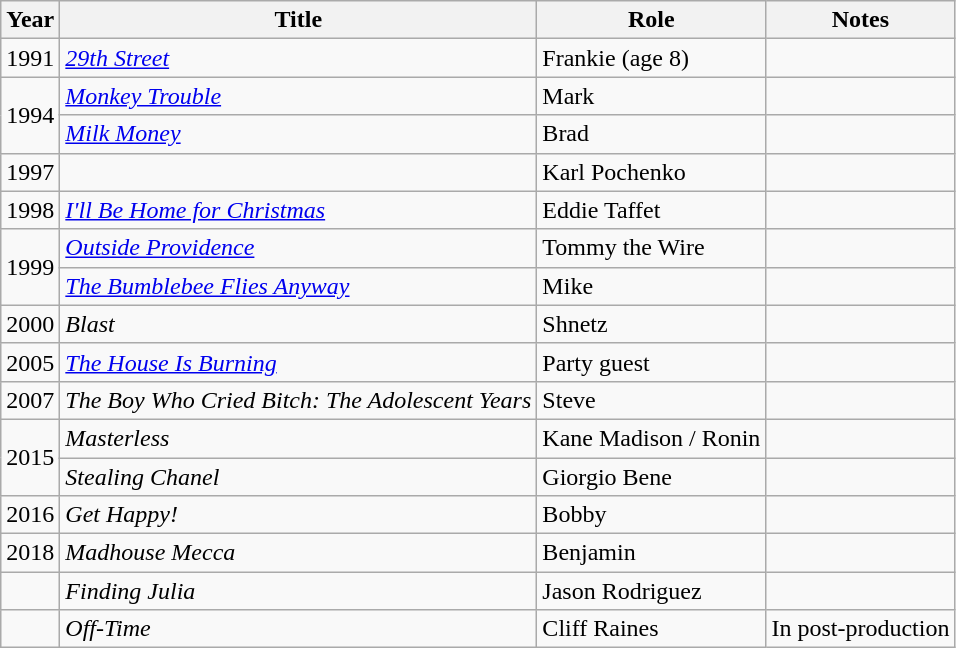<table class="wikitable sortable">
<tr>
<th>Year</th>
<th>Title</th>
<th>Role</th>
<th class="unsortable">Notes</th>
</tr>
<tr>
<td>1991</td>
<td><em><a href='#'>29th Street</a></em></td>
<td>Frankie (age 8)</td>
<td></td>
</tr>
<tr>
<td rowspan=2>1994</td>
<td><em><a href='#'>Monkey Trouble</a></em></td>
<td>Mark</td>
<td></td>
</tr>
<tr>
<td><em><a href='#'>Milk Money</a></em></td>
<td>Brad</td>
<td></td>
</tr>
<tr>
<td>1997</td>
<td><em></em></td>
<td>Karl Pochenko</td>
<td></td>
</tr>
<tr>
<td>1998</td>
<td><em><a href='#'>I'll Be Home for Christmas</a></em></td>
<td>Eddie Taffet</td>
<td></td>
</tr>
<tr>
<td rowspan=2>1999</td>
<td><em><a href='#'>Outside Providence</a></em></td>
<td>Tommy the Wire</td>
<td></td>
</tr>
<tr>
<td><em><a href='#'>The Bumblebee Flies Anyway</a></em></td>
<td>Mike</td>
<td></td>
</tr>
<tr>
<td>2000</td>
<td><em>Blast</em></td>
<td>Shnetz</td>
<td></td>
</tr>
<tr>
<td>2005</td>
<td><em><a href='#'>The House Is Burning</a></em></td>
<td>Party guest</td>
<td></td>
</tr>
<tr>
<td>2007</td>
<td><em>The Boy Who Cried Bitch: The Adolescent Years</em></td>
<td>Steve</td>
<td></td>
</tr>
<tr>
<td rowspan=2>2015</td>
<td><em>Masterless</em></td>
<td>Kane Madison / Ronin</td>
<td></td>
</tr>
<tr>
<td><em>Stealing Chanel</em></td>
<td>Giorgio Bene</td>
<td></td>
</tr>
<tr>
<td>2016</td>
<td><em>Get Happy!</em></td>
<td>Bobby</td>
<td></td>
</tr>
<tr>
<td>2018</td>
<td><em>Madhouse Mecca</em></td>
<td>Benjamin</td>
<td></td>
</tr>
<tr>
<td></td>
<td><em>Finding Julia</em></td>
<td>Jason Rodriguez</td>
<td></td>
</tr>
<tr>
<td></td>
<td><em>Off-Time</em></td>
<td>Cliff Raines</td>
<td>In post-production</td>
</tr>
</table>
